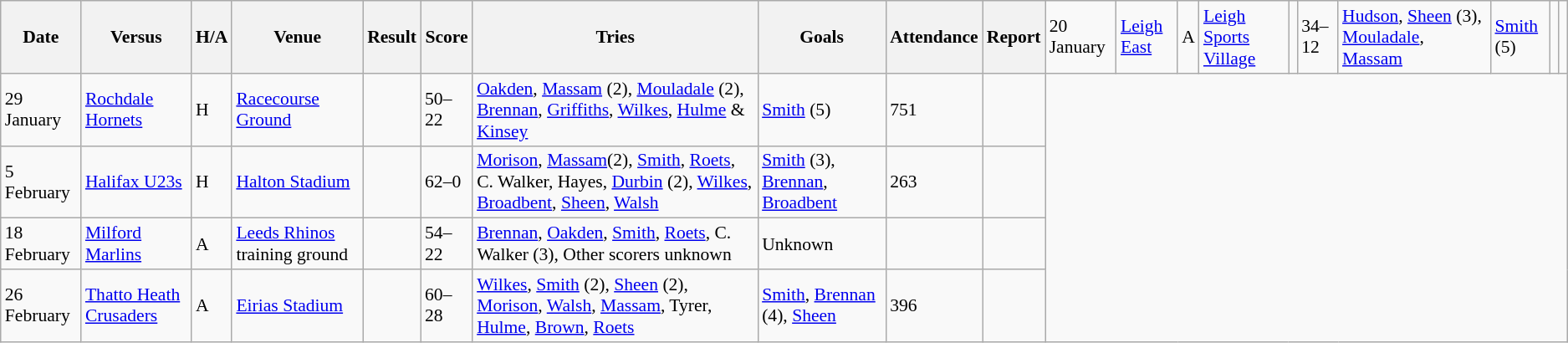<table class="wikitable defaultleft col3center col6center col9right" style="font-size:90%;">
<tr>
<th>Date</th>
<th>Versus</th>
<th>H/A</th>
<th>Venue</th>
<th>Result</th>
<th>Score</th>
<th>Tries</th>
<th>Goals</th>
<th>Attendance</th>
<th>Report</th>
<td>20 January</td>
<td><a href='#'>Leigh East</a></td>
<td>A</td>
<td><a href='#'>Leigh Sports Village</a></td>
<td></td>
<td>34–12</td>
<td><a href='#'>Hudson</a>, <a href='#'>Sheen</a> (3), <a href='#'>Mouladale</a>, <a href='#'>Massam</a></td>
<td><a href='#'>Smith</a> (5)</td>
<td></td>
<td></td>
</tr>
<tr>
<td>29 January</td>
<td><a href='#'>Rochdale Hornets</a></td>
<td>H</td>
<td><a href='#'>Racecourse Ground</a></td>
<td></td>
<td>50–22</td>
<td><a href='#'>Oakden</a>, <a href='#'>Massam</a> (2), <a href='#'>Mouladale</a> (2), <a href='#'>Brennan</a>, <a href='#'>Griffiths</a>, <a href='#'>Wilkes</a>, <a href='#'>Hulme</a> & <a href='#'>Kinsey</a></td>
<td><a href='#'>Smith</a> (5)</td>
<td>751</td>
<td></td>
</tr>
<tr>
<td>5 February</td>
<td><a href='#'>Halifax U23s</a></td>
<td>H</td>
<td><a href='#'>Halton Stadium</a></td>
<td></td>
<td>62–0</td>
<td><a href='#'>Morison</a>, <a href='#'>Massam</a>(2), <a href='#'>Smith</a>, <a href='#'>Roets</a>, C. Walker, Hayes, <a href='#'>Durbin</a> (2), <a href='#'>Wilkes</a>, <a href='#'>Broadbent</a>, <a href='#'>Sheen</a>, <a href='#'>Walsh</a></td>
<td><a href='#'>Smith</a> (3), <a href='#'>Brennan</a>, <a href='#'>Broadbent</a></td>
<td>263</td>
<td></td>
</tr>
<tr>
<td>18 February</td>
<td><a href='#'>Milford Marlins</a></td>
<td>A</td>
<td><a href='#'>Leeds Rhinos</a> training ground</td>
<td></td>
<td>54–22</td>
<td><a href='#'>Brennan</a>, <a href='#'>Oakden</a>, <a href='#'>Smith</a>, <a href='#'>Roets</a>, C. Walker (3), Other scorers unknown</td>
<td>Unknown</td>
<td></td>
<td></td>
</tr>
<tr>
<td>26 February</td>
<td><a href='#'>Thatto Heath Crusaders</a></td>
<td>A</td>
<td><a href='#'>Eirias Stadium</a></td>
<td></td>
<td>60–28</td>
<td><a href='#'>Wilkes</a>, <a href='#'>Smith</a> (2), <a href='#'>Sheen</a> (2), <a href='#'>Morison</a>,  <a href='#'>Walsh</a>, <a href='#'>Massam</a>, Tyrer, <a href='#'>Hulme</a>, <a href='#'>Brown</a>, <a href='#'>Roets</a></td>
<td><a href='#'>Smith</a>, <a href='#'>Brennan</a> (4), <a href='#'>Sheen</a></td>
<td>396</td>
<td></td>
</tr>
</table>
